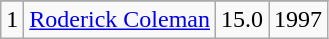<table class="wikitable">
<tr>
</tr>
<tr>
<td>1</td>
<td><a href='#'>Roderick Coleman</a></td>
<td>15.0</td>
<td>1997</td>
</tr>
</table>
